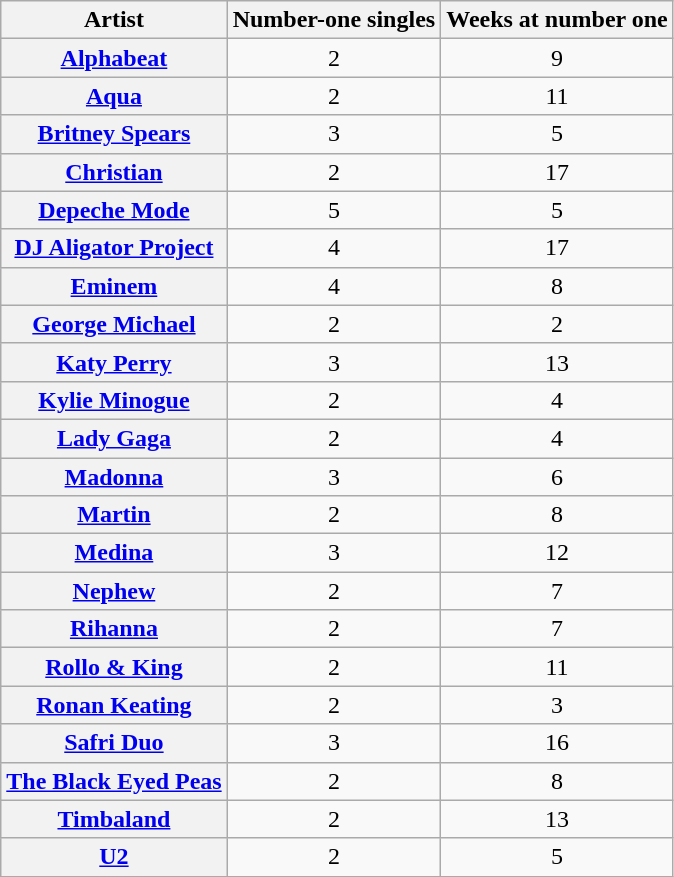<table class="wikitable plainrowheaders sortable">
<tr>
<th scope=col>Artist</th>
<th scope=col>Number-one singles</th>
<th scope=col>Weeks at number one</th>
</tr>
<tr>
<th scope=row><a href='#'>Alphabeat</a></th>
<td align=center>2</td>
<td align=center>9</td>
</tr>
<tr>
<th scope=row><a href='#'>Aqua</a></th>
<td align=center>2</td>
<td align=center>11</td>
</tr>
<tr>
<th scope=row><a href='#'>Britney Spears</a></th>
<td align=center>3</td>
<td align=center>5</td>
</tr>
<tr>
<th scope=row><a href='#'>Christian</a></th>
<td align=center>2</td>
<td align=center>17</td>
</tr>
<tr>
<th scope=row><a href='#'>Depeche Mode</a></th>
<td align=center>5</td>
<td align=center>5</td>
</tr>
<tr>
<th scope=row><a href='#'>DJ Aligator Project</a></th>
<td align=center>4</td>
<td align=center>17</td>
</tr>
<tr>
<th scope=row><a href='#'>Eminem</a></th>
<td align=center>4</td>
<td align=center>8</td>
</tr>
<tr>
<th scope=row><a href='#'>George Michael</a></th>
<td align=center>2</td>
<td align=center>2</td>
</tr>
<tr>
<th scope=row><a href='#'>Katy Perry</a></th>
<td align=center>3</td>
<td align=center>13</td>
</tr>
<tr>
<th scope=row><a href='#'>Kylie Minogue</a></th>
<td align=center>2</td>
<td align=center>4</td>
</tr>
<tr>
<th scope=row><a href='#'>Lady Gaga</a></th>
<td align=center>2</td>
<td align=center>4</td>
</tr>
<tr>
<th scope=row><a href='#'>Madonna</a></th>
<td align=center>3</td>
<td align=center>6</td>
</tr>
<tr>
<th scope=row><a href='#'>Martin</a></th>
<td align=center>2</td>
<td align=center>8</td>
</tr>
<tr>
<th scope=row><a href='#'>Medina</a></th>
<td align=center>3</td>
<td align=center>12</td>
</tr>
<tr>
<th scope=row><a href='#'>Nephew</a></th>
<td align=center>2</td>
<td align=center>7</td>
</tr>
<tr>
<th scope=row><a href='#'>Rihanna</a></th>
<td align=center>2</td>
<td align=center>7</td>
</tr>
<tr>
<th scope=row><a href='#'>Rollo & King</a></th>
<td align=center>2</td>
<td align=center>11</td>
</tr>
<tr>
<th scope=row><a href='#'>Ronan Keating</a></th>
<td align=center>2</td>
<td align=center>3</td>
</tr>
<tr>
<th scope=row><a href='#'>Safri Duo</a></th>
<td align=center>3</td>
<td align=center>16</td>
</tr>
<tr>
<th scope=row><a href='#'>The Black Eyed Peas</a></th>
<td align=center>2</td>
<td align=center>8</td>
</tr>
<tr>
<th scope=row><a href='#'>Timbaland</a></th>
<td align=center>2</td>
<td align=center>13</td>
</tr>
<tr>
<th scope=row><a href='#'>U2</a></th>
<td align=center>2</td>
<td align=center>5</td>
</tr>
</table>
